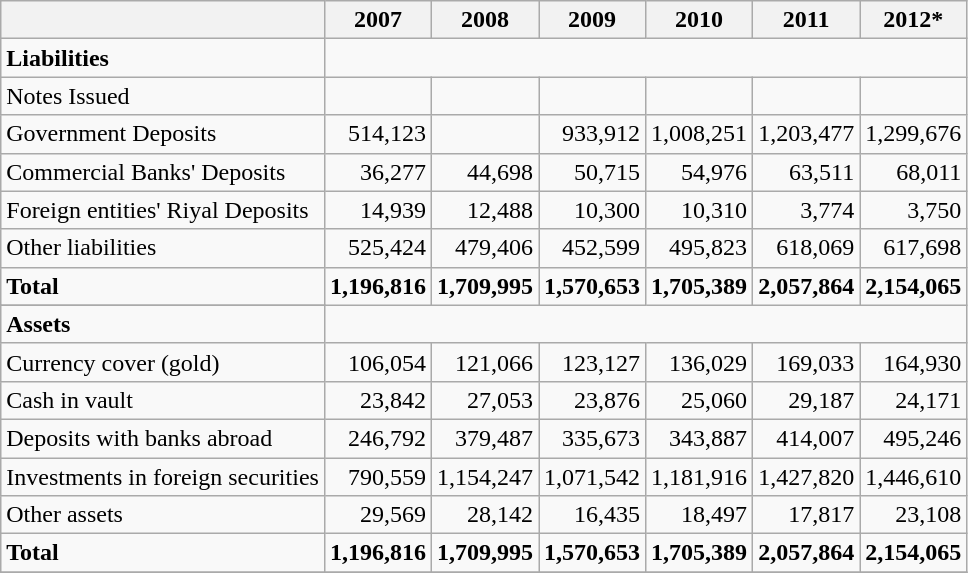<table class="wikitable">
<tr>
<th></th>
<th>2007</th>
<th>2008</th>
<th>2009</th>
<th>2010</th>
<th>2011</th>
<th>2012*</th>
</tr>
<tr>
<td><strong>Liabilities</strong></td>
</tr>
<tr>
<td>Notes Issued</td>
<td align=right></td>
<td align=right></td>
<td align=right></td>
<td align=right></td>
<td align=right></td>
<td align=right></td>
</tr>
<tr>
<td>Government Deposits</td>
<td align=right>514,123</td>
<td align=right></td>
<td align=right>933,912</td>
<td align=right>1,008,251</td>
<td align=right>1,203,477</td>
<td align=right>1,299,676</td>
</tr>
<tr>
<td>Commercial Banks' Deposits</td>
<td align=right>36,277</td>
<td align=right>44,698</td>
<td align=right>50,715</td>
<td align=right>54,976</td>
<td align=right>63,511</td>
<td align=right>68,011</td>
</tr>
<tr>
<td>Foreign entities' Riyal Deposits</td>
<td align=right>14,939</td>
<td align=right>12,488</td>
<td align=right>10,300</td>
<td align=right>10,310</td>
<td align=right>3,774</td>
<td align=right>3,750</td>
</tr>
<tr>
<td>Other liabilities</td>
<td align=right>525,424</td>
<td align=right>479,406</td>
<td align=right>452,599</td>
<td align=right>495,823</td>
<td align=right>618,069</td>
<td align=right>617,698</td>
</tr>
<tr>
<td><strong>Total</strong></td>
<td align=right><strong>1,196,816</strong></td>
<td align=right><strong>1,709,995</strong></td>
<td align=right><strong>1,570,653</strong></td>
<td align=right><strong>1,705,389</strong></td>
<td align=right><strong>2,057,864</strong></td>
<td align=right><strong>2,154,065</strong></td>
</tr>
<tr>
</tr>
<tr>
<td><strong>Assets</strong></td>
</tr>
<tr>
<td>Currency cover (gold)</td>
<td align=right>106,054</td>
<td align=right>121,066</td>
<td align=right>123,127</td>
<td align=right>136,029</td>
<td align=right>169,033</td>
<td align=right>164,930</td>
</tr>
<tr>
<td>Cash in vault</td>
<td align=right>23,842</td>
<td align=right>27,053</td>
<td align=right>23,876</td>
<td align=right>25,060</td>
<td align=right>29,187</td>
<td align=right>24,171</td>
</tr>
<tr>
<td>Deposits with banks abroad</td>
<td align=right>246,792</td>
<td align=right>379,487</td>
<td align=right>335,673</td>
<td align=right>343,887</td>
<td align=right>414,007</td>
<td align=right>495,246</td>
</tr>
<tr>
<td>Investments in foreign securities</td>
<td align=right>790,559</td>
<td align=right>1,154,247</td>
<td align=right>1,071,542</td>
<td align=right>1,181,916</td>
<td align=right>1,427,820</td>
<td align=right>1,446,610</td>
</tr>
<tr>
<td>Other assets</td>
<td align=right>29,569</td>
<td align=right>28,142</td>
<td align=right>16,435</td>
<td align=right>18,497</td>
<td align=right>17,817</td>
<td align=right>23,108</td>
</tr>
<tr>
<td><strong>Total</strong></td>
<td align=right><strong>1,196,816</strong></td>
<td align=right><strong>1,709,995</strong></td>
<td align=right><strong>1,570,653</strong></td>
<td align=right><strong>1,705,389</strong></td>
<td align=right><strong>2,057,864</strong></td>
<td align=right><strong>2,154,065</strong></td>
</tr>
<tr>
</tr>
</table>
